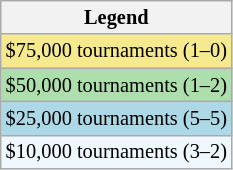<table class="wikitable" style="font-size:85%">
<tr>
<th>Legend</th>
</tr>
<tr style="background:#f7e98e;">
<td>$75,000 tournaments (1–0)</td>
</tr>
<tr style="background:#addfad;">
<td>$50,000 tournaments (1–2)</td>
</tr>
<tr style="background:lightblue;">
<td>$25,000 tournaments (5–5)</td>
</tr>
<tr style="background:#f0f8ff;">
<td>$10,000 tournaments (3–2)</td>
</tr>
</table>
